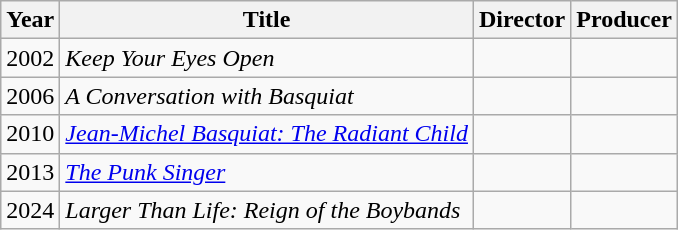<table class="wikitable">
<tr>
<th>Year</th>
<th>Title</th>
<th>Director</th>
<th>Producer</th>
</tr>
<tr>
<td>2002</td>
<td><em>Keep Your Eyes Open</em></td>
<td></td>
<td></td>
</tr>
<tr>
<td>2006</td>
<td><em>A Conversation with Basquiat</em></td>
<td></td>
<td></td>
</tr>
<tr>
<td>2010</td>
<td><em><a href='#'>Jean-Michel Basquiat: The Radiant Child</a></em></td>
<td></td>
<td></td>
</tr>
<tr>
<td>2013</td>
<td><em><a href='#'>The Punk Singer</a></em></td>
<td></td>
<td></td>
</tr>
<tr>
<td>2024</td>
<td><em>Larger Than Life: Reign of the Boybands</em></td>
<td></td>
<td></td>
</tr>
</table>
